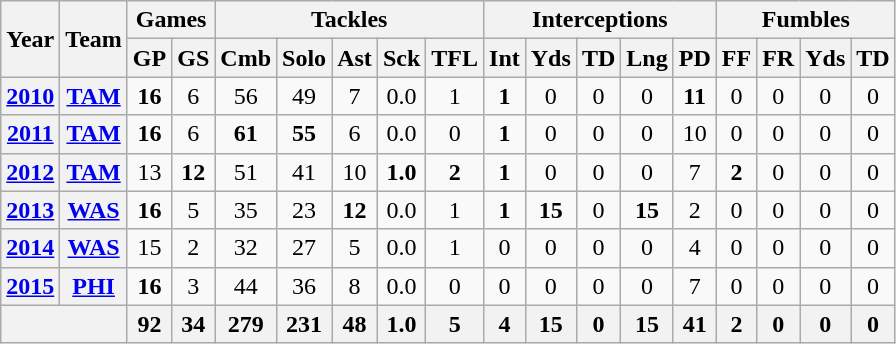<table class="wikitable" style="text-align:center">
<tr>
<th rowspan="2">Year</th>
<th rowspan="2">Team</th>
<th colspan="2">Games</th>
<th colspan="5">Tackles</th>
<th colspan="5">Interceptions</th>
<th colspan="4">Fumbles</th>
</tr>
<tr>
<th>GP</th>
<th>GS</th>
<th>Cmb</th>
<th>Solo</th>
<th>Ast</th>
<th>Sck</th>
<th>TFL</th>
<th>Int</th>
<th>Yds</th>
<th>TD</th>
<th>Lng</th>
<th>PD</th>
<th>FF</th>
<th>FR</th>
<th>Yds</th>
<th>TD</th>
</tr>
<tr>
<th><a href='#'>2010</a></th>
<th><a href='#'>TAM</a></th>
<td><strong>16</strong></td>
<td>6</td>
<td>56</td>
<td>49</td>
<td>7</td>
<td>0.0</td>
<td>1</td>
<td><strong>1</strong></td>
<td>0</td>
<td>0</td>
<td>0</td>
<td><strong>11</strong></td>
<td>0</td>
<td>0</td>
<td>0</td>
<td>0</td>
</tr>
<tr>
<th><a href='#'>2011</a></th>
<th><a href='#'>TAM</a></th>
<td><strong>16</strong></td>
<td>6</td>
<td><strong>61</strong></td>
<td><strong>55</strong></td>
<td>6</td>
<td>0.0</td>
<td>0</td>
<td><strong>1</strong></td>
<td>0</td>
<td>0</td>
<td>0</td>
<td>10</td>
<td>0</td>
<td>0</td>
<td>0</td>
<td>0</td>
</tr>
<tr>
<th><a href='#'>2012</a></th>
<th><a href='#'>TAM</a></th>
<td>13</td>
<td><strong>12</strong></td>
<td>51</td>
<td>41</td>
<td>10</td>
<td><strong>1.0</strong></td>
<td><strong>2</strong></td>
<td><strong>1</strong></td>
<td>0</td>
<td>0</td>
<td>0</td>
<td>7</td>
<td><strong>2</strong></td>
<td>0</td>
<td>0</td>
<td>0</td>
</tr>
<tr>
<th><a href='#'>2013</a></th>
<th><a href='#'>WAS</a></th>
<td><strong>16</strong></td>
<td>5</td>
<td>35</td>
<td>23</td>
<td><strong>12</strong></td>
<td>0.0</td>
<td>1</td>
<td><strong>1</strong></td>
<td><strong>15</strong></td>
<td>0</td>
<td><strong>15</strong></td>
<td>2</td>
<td>0</td>
<td>0</td>
<td>0</td>
<td>0</td>
</tr>
<tr>
<th><a href='#'>2014</a></th>
<th><a href='#'>WAS</a></th>
<td>15</td>
<td>2</td>
<td>32</td>
<td>27</td>
<td>5</td>
<td>0.0</td>
<td>1</td>
<td>0</td>
<td>0</td>
<td>0</td>
<td>0</td>
<td>4</td>
<td>0</td>
<td>0</td>
<td>0</td>
<td>0</td>
</tr>
<tr>
<th><a href='#'>2015</a></th>
<th><a href='#'>PHI</a></th>
<td><strong>16</strong></td>
<td>3</td>
<td>44</td>
<td>36</td>
<td>8</td>
<td>0.0</td>
<td>0</td>
<td>0</td>
<td>0</td>
<td>0</td>
<td>0</td>
<td>7</td>
<td>0</td>
<td>0</td>
<td>0</td>
<td>0</td>
</tr>
<tr>
<th colspan="2"></th>
<th>92</th>
<th>34</th>
<th>279</th>
<th>231</th>
<th>48</th>
<th>1.0</th>
<th>5</th>
<th>4</th>
<th>15</th>
<th>0</th>
<th>15</th>
<th>41</th>
<th>2</th>
<th>0</th>
<th>0</th>
<th>0</th>
</tr>
</table>
